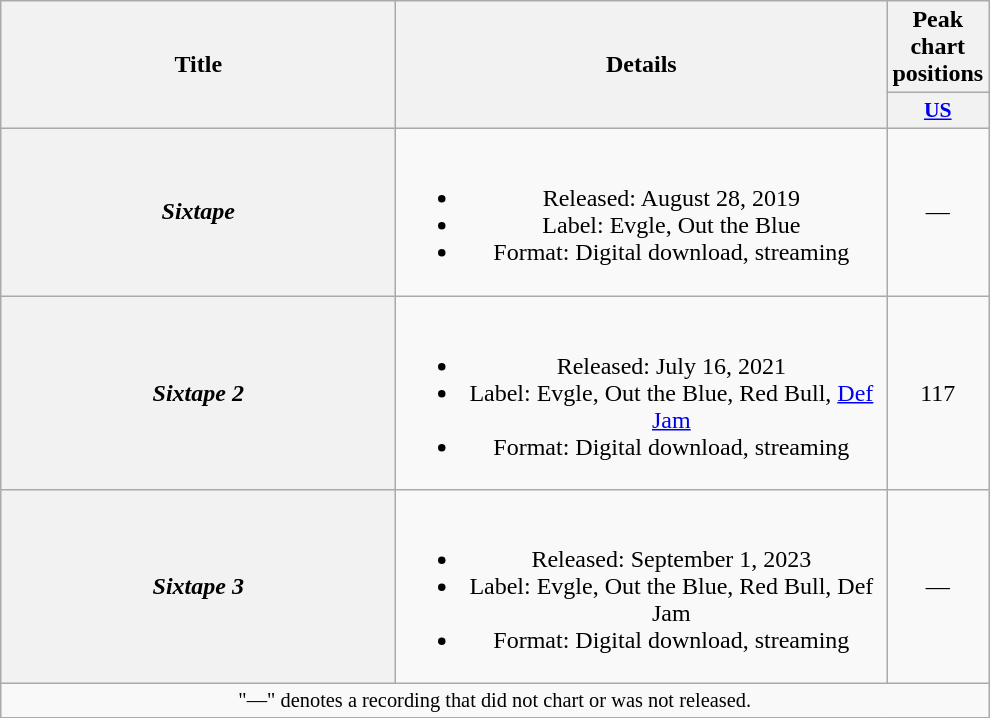<table class="wikitable plainrowheaders" style="text-align:center;">
<tr>
<th scope="col" rowspan="2" style="width:16em;">Title</th>
<th scope="col" rowspan="2" style="width:20em;">Details</th>
<th scope="col" colspan="1">Peak chart positions</th>
</tr>
<tr>
<th scope="col" style="width:3em;font-size:90%;"><a href='#'>US</a><br></th>
</tr>
<tr>
<th scope="row"><em>Sixtape</em><br></th>
<td><br><ul><li>Released: August 28, 2019</li><li>Label: Evgle, Out the Blue</li><li>Format: Digital download, streaming</li></ul></td>
<td>—</td>
</tr>
<tr>
<th scope="row"><em>Sixtape 2</em><br></th>
<td><br><ul><li>Released: July 16, 2021</li><li>Label: Evgle, Out the Blue, Red Bull, <a href='#'>Def Jam</a></li><li>Format: Digital download, streaming</li></ul></td>
<td>117</td>
</tr>
<tr>
<th scope="row"><em>Sixtape 3</em><br></th>
<td><br><ul><li>Released: September 1, 2023</li><li>Label: Evgle, Out the Blue, Red Bull, Def Jam</li><li>Format: Digital download, streaming</li></ul></td>
<td>—</td>
</tr>
<tr>
<td colspan="9" style="font-size:85%">"—" denotes a recording that did not chart or was not released.</td>
</tr>
</table>
